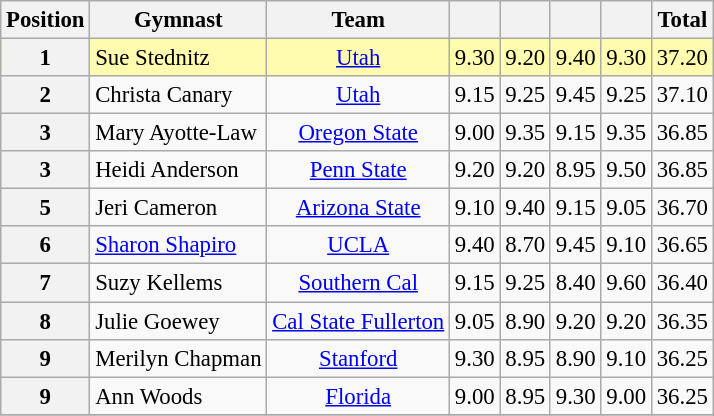<table class="wikitable sortable" style="text-align:center; font-size:95%">
<tr>
<th scope=col>Position</th>
<th scope=col>Gymnast</th>
<th scope=col>Team</th>
<th scope=col></th>
<th scope=col></th>
<th scope=col></th>
<th scope=col></th>
<th scope=col>Total</th>
</tr>
<tr bgcolor=fffcaf>
<th scope=row>1</th>
<td align=left>Sue Stednitz</td>
<td><a href='#'>Utah</a></td>
<td>9.30</td>
<td>9.20</td>
<td>9.40</td>
<td>9.30</td>
<td>37.20</td>
</tr>
<tr>
<th scope=row>2</th>
<td align=left>Christa Canary</td>
<td><a href='#'>Utah</a></td>
<td>9.15</td>
<td>9.25</td>
<td>9.45</td>
<td>9.25</td>
<td>37.10</td>
</tr>
<tr>
<th scope=row>3</th>
<td align=left>Mary Ayotte-Law</td>
<td><a href='#'>Oregon State</a></td>
<td>9.00</td>
<td>9.35</td>
<td>9.15</td>
<td>9.35</td>
<td>36.85</td>
</tr>
<tr>
<th scope=row>3</th>
<td align=left>Heidi Anderson</td>
<td><a href='#'>Penn State</a></td>
<td>9.20</td>
<td>9.20</td>
<td>8.95</td>
<td>9.50</td>
<td>36.85</td>
</tr>
<tr>
<th scope=row>5</th>
<td align=left>Jeri Cameron</td>
<td><a href='#'>Arizona State</a></td>
<td>9.10</td>
<td>9.40</td>
<td>9.15</td>
<td>9.05</td>
<td>36.70</td>
</tr>
<tr>
<th scope=row>6</th>
<td align=left><a href='#'>Sharon Shapiro</a></td>
<td><a href='#'>UCLA</a></td>
<td>9.40</td>
<td>8.70</td>
<td>9.45</td>
<td>9.10</td>
<td>36.65</td>
</tr>
<tr>
<th scope=row>7</th>
<td align=left>Suzy Kellems</td>
<td><a href='#'>Southern Cal</a></td>
<td>9.15</td>
<td>9.25</td>
<td>8.40</td>
<td>9.60</td>
<td>36.40</td>
</tr>
<tr>
<th scope=row>8</th>
<td align=left>Julie Goewey</td>
<td><a href='#'>Cal State Fullerton</a></td>
<td>9.05</td>
<td>8.90</td>
<td>9.20</td>
<td>9.20</td>
<td>36.35</td>
</tr>
<tr>
<th scope=row>9</th>
<td align=left>Merilyn Chapman</td>
<td><a href='#'>Stanford</a></td>
<td>9.30</td>
<td>8.95</td>
<td>8.90</td>
<td>9.10</td>
<td>36.25</td>
</tr>
<tr>
<th scope=row>9</th>
<td align=left>Ann Woods</td>
<td><a href='#'>Florida</a></td>
<td>9.00</td>
<td>8.95</td>
<td>9.30</td>
<td>9.00</td>
<td>36.25</td>
</tr>
<tr>
</tr>
</table>
